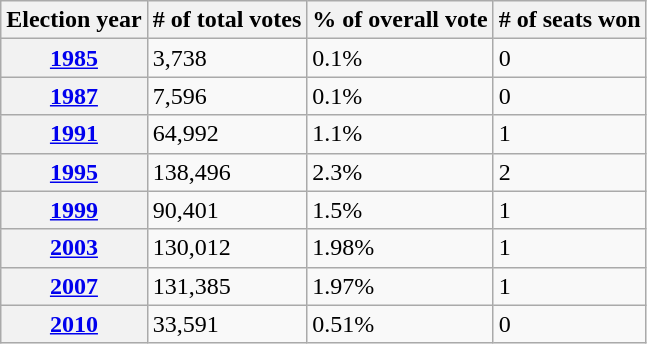<table class="wikitable">
<tr>
<th>Election year</th>
<th># of total votes</th>
<th>% of overall vote</th>
<th># of seats won</th>
</tr>
<tr>
<th><a href='#'>1985</a></th>
<td>3,738</td>
<td>0.1%</td>
<td>0</td>
</tr>
<tr>
<th><a href='#'>1987</a></th>
<td>7,596</td>
<td>0.1%</td>
<td>0</td>
</tr>
<tr>
<th><a href='#'>1991</a></th>
<td>64,992</td>
<td>1.1%</td>
<td>1</td>
</tr>
<tr>
<th><a href='#'>1995</a></th>
<td>138,496</td>
<td>2.3%</td>
<td>2</td>
</tr>
<tr>
<th><a href='#'>1999</a></th>
<td>90,401</td>
<td>1.5%</td>
<td>1</td>
</tr>
<tr>
<th><a href='#'>2003</a></th>
<td>130,012</td>
<td>1.98%</td>
<td>1</td>
</tr>
<tr>
<th><a href='#'>2007</a></th>
<td>131,385</td>
<td>1.97%</td>
<td>1</td>
</tr>
<tr>
<th><a href='#'>2010</a></th>
<td>33,591</td>
<td>0.51%</td>
<td>0</td>
</tr>
</table>
